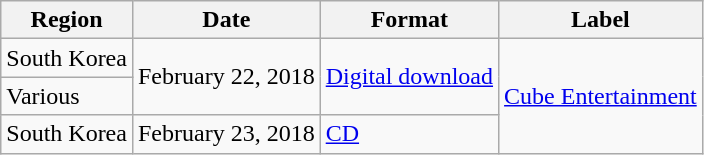<table class="wikitable">
<tr>
<th>Region</th>
<th>Date</th>
<th>Format</th>
<th>Label</th>
</tr>
<tr>
<td>South Korea</td>
<td rowspan="2">February 22, 2018</td>
<td rowspan="2"><a href='#'>Digital download</a></td>
<td rowspan="3"><a href='#'>Cube Entertainment</a></td>
</tr>
<tr>
<td>Various</td>
</tr>
<tr>
<td>South Korea</td>
<td>February 23, 2018</td>
<td><a href='#'>CD</a></td>
</tr>
</table>
